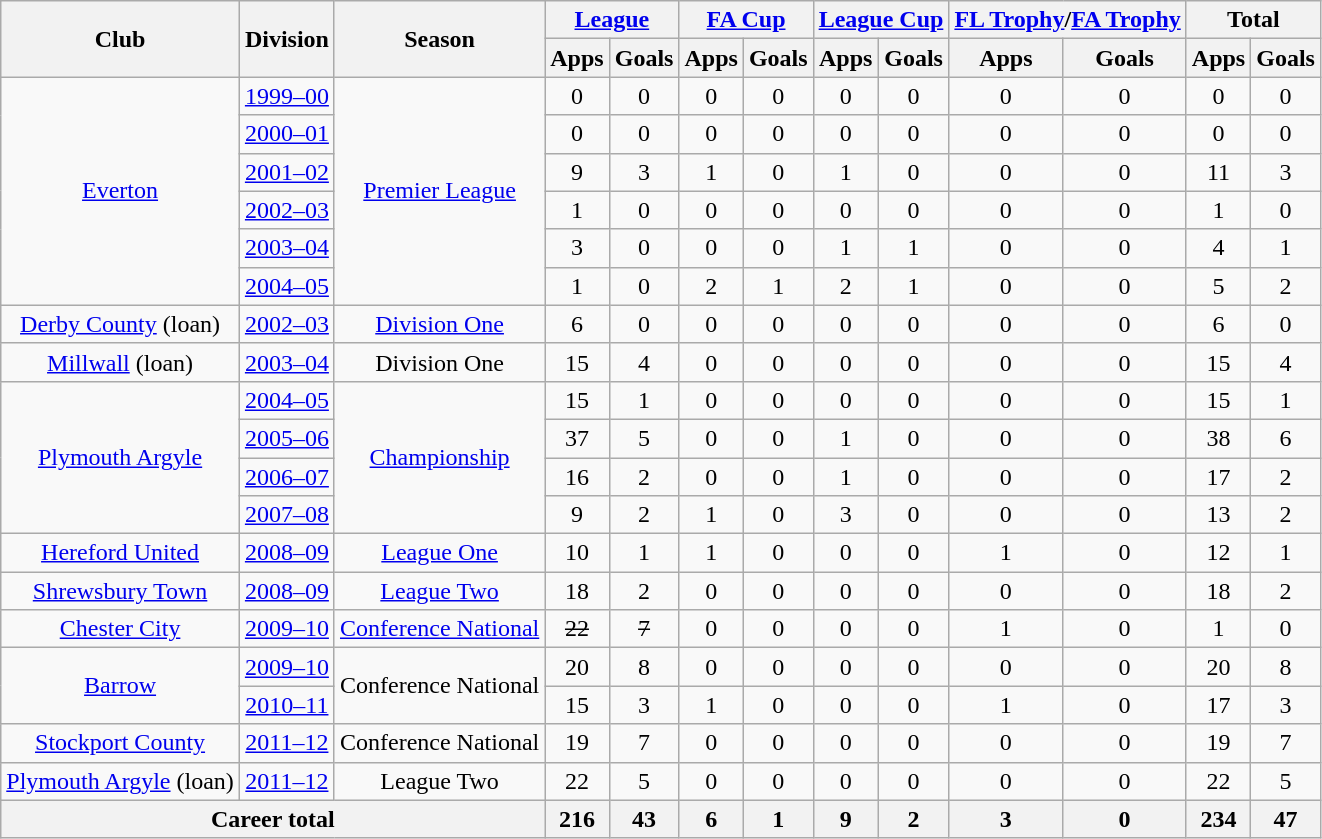<table class="wikitable" style="text-align:center">
<tr>
<th rowspan="2">Club</th>
<th rowspan="2">Division</th>
<th rowspan="2">Season</th>
<th colspan="2"><a href='#'>League</a></th>
<th colspan="2"><a href='#'>FA Cup</a></th>
<th colspan="2"><a href='#'>League Cup</a></th>
<th colspan="2"><a href='#'>FL Trophy</a>/<a href='#'>FA Trophy</a></th>
<th colspan="2">Total</th>
</tr>
<tr>
<th>Apps</th>
<th>Goals</th>
<th>Apps</th>
<th>Goals</th>
<th>Apps</th>
<th>Goals</th>
<th>Apps</th>
<th>Goals</th>
<th>Apps</th>
<th>Goals</th>
</tr>
<tr>
<td rowspan="6"><a href='#'>Everton</a></td>
<td><a href='#'>1999–00</a></td>
<td rowspan="6"><a href='#'>Premier League</a></td>
<td>0</td>
<td>0</td>
<td>0</td>
<td>0</td>
<td>0</td>
<td>0</td>
<td>0</td>
<td>0</td>
<td>0</td>
<td>0</td>
</tr>
<tr>
<td><a href='#'>2000–01</a></td>
<td>0</td>
<td>0</td>
<td>0</td>
<td>0</td>
<td>0</td>
<td>0</td>
<td>0</td>
<td>0</td>
<td>0</td>
<td>0</td>
</tr>
<tr>
<td><a href='#'>2001–02</a></td>
<td>9</td>
<td>3</td>
<td>1</td>
<td>0</td>
<td>1</td>
<td>0</td>
<td>0</td>
<td>0</td>
<td>11</td>
<td>3</td>
</tr>
<tr>
<td><a href='#'>2002–03</a></td>
<td>1</td>
<td>0</td>
<td>0</td>
<td>0</td>
<td>0</td>
<td>0</td>
<td>0</td>
<td>0</td>
<td>1</td>
<td>0</td>
</tr>
<tr>
<td><a href='#'>2003–04</a></td>
<td>3</td>
<td>0</td>
<td>0</td>
<td>0</td>
<td>1</td>
<td>1</td>
<td>0</td>
<td>0</td>
<td>4</td>
<td>1</td>
</tr>
<tr>
<td><a href='#'>2004–05</a></td>
<td>1</td>
<td>0</td>
<td>2</td>
<td>1</td>
<td>2</td>
<td>1</td>
<td>0</td>
<td>0</td>
<td>5</td>
<td>2</td>
</tr>
<tr>
<td><a href='#'>Derby County</a> (loan)</td>
<td><a href='#'>2002–03</a></td>
<td><a href='#'>Division One</a></td>
<td>6</td>
<td>0</td>
<td>0</td>
<td>0</td>
<td>0</td>
<td>0</td>
<td>0</td>
<td>0</td>
<td>6</td>
<td>0</td>
</tr>
<tr>
<td><a href='#'>Millwall</a> (loan)</td>
<td><a href='#'>2003–04</a></td>
<td>Division One</td>
<td>15</td>
<td>4</td>
<td>0</td>
<td>0</td>
<td>0</td>
<td>0</td>
<td>0</td>
<td>0</td>
<td>15</td>
<td>4</td>
</tr>
<tr>
<td rowspan="4"><a href='#'>Plymouth Argyle</a></td>
<td><a href='#'>2004–05</a></td>
<td rowspan="4"><a href='#'>Championship</a></td>
<td>15</td>
<td>1</td>
<td>0</td>
<td>0</td>
<td>0</td>
<td>0</td>
<td>0</td>
<td>0</td>
<td>15</td>
<td>1</td>
</tr>
<tr>
<td><a href='#'>2005–06</a></td>
<td>37</td>
<td>5</td>
<td>0</td>
<td>0</td>
<td>1</td>
<td>0</td>
<td>0</td>
<td>0</td>
<td>38</td>
<td>6</td>
</tr>
<tr>
<td><a href='#'>2006–07</a></td>
<td>16</td>
<td>2</td>
<td>0</td>
<td>0</td>
<td>1</td>
<td>0</td>
<td>0</td>
<td>0</td>
<td>17</td>
<td>2</td>
</tr>
<tr>
<td><a href='#'>2007–08</a></td>
<td>9</td>
<td>2</td>
<td>1</td>
<td>0</td>
<td>3</td>
<td>0</td>
<td>0</td>
<td>0</td>
<td>13</td>
<td>2</td>
</tr>
<tr>
<td><a href='#'>Hereford United</a></td>
<td><a href='#'>2008–09</a></td>
<td><a href='#'>League One</a></td>
<td>10</td>
<td>1</td>
<td>1</td>
<td>0</td>
<td>0</td>
<td>0</td>
<td>1</td>
<td>0</td>
<td>12</td>
<td>1</td>
</tr>
<tr>
<td><a href='#'>Shrewsbury Town</a></td>
<td><a href='#'>2008–09</a></td>
<td><a href='#'>League Two</a></td>
<td>18</td>
<td>2</td>
<td>0</td>
<td>0</td>
<td>0</td>
<td>0</td>
<td>0</td>
<td>0</td>
<td>18</td>
<td>2</td>
</tr>
<tr>
<td><a href='#'>Chester City</a></td>
<td><a href='#'>2009–10</a></td>
<td><a href='#'>Conference National</a></td>
<td><s> 22 </s></td>
<td><s>7 </s></td>
<td>0</td>
<td>0</td>
<td>0</td>
<td>0</td>
<td>1</td>
<td>0</td>
<td>1</td>
<td>0</td>
</tr>
<tr>
<td rowspan="2"><a href='#'>Barrow</a></td>
<td><a href='#'>2009–10</a></td>
<td rowspan="2">Conference National</td>
<td>20</td>
<td>8</td>
<td>0</td>
<td>0</td>
<td>0</td>
<td>0</td>
<td>0</td>
<td>0</td>
<td>20</td>
<td>8</td>
</tr>
<tr>
<td><a href='#'>2010–11</a></td>
<td>15</td>
<td>3</td>
<td>1</td>
<td>0</td>
<td>0</td>
<td>0</td>
<td>1</td>
<td>0</td>
<td>17</td>
<td>3</td>
</tr>
<tr>
<td><a href='#'>Stockport County</a></td>
<td><a href='#'>2011–12</a></td>
<td>Conference National</td>
<td>19</td>
<td>7</td>
<td>0</td>
<td>0</td>
<td>0</td>
<td>0</td>
<td>0</td>
<td>0</td>
<td>19</td>
<td>7</td>
</tr>
<tr>
<td><a href='#'>Plymouth Argyle</a> (loan)</td>
<td><a href='#'>2011–12</a></td>
<td>League Two</td>
<td>22</td>
<td>5</td>
<td>0</td>
<td>0</td>
<td>0</td>
<td>0</td>
<td>0</td>
<td>0</td>
<td>22</td>
<td>5</td>
</tr>
<tr>
<th colspan="3">Career total</th>
<th>216</th>
<th>43</th>
<th>6</th>
<th>1</th>
<th>9</th>
<th>2</th>
<th>3</th>
<th>0</th>
<th>234</th>
<th>47</th>
</tr>
</table>
